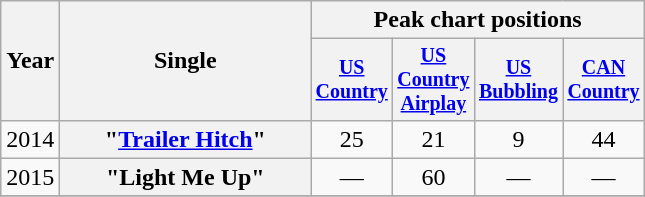<table class="wikitable plainrowheaders" style="text-align:center;">
<tr>
<th rowspan="2">Year</th>
<th rowspan="2" style="width:10em;">Single</th>
<th colspan="4">Peak chart positions</th>
</tr>
<tr style="font-size:smaller;">
<th width="45"><a href='#'>US Country</a></th>
<th width="45"><a href='#'>US Country Airplay</a></th>
<th width="45"><a href='#'>US Bubbling</a></th>
<th width="45"><a href='#'>CAN Country</a></th>
</tr>
<tr>
<td>2014</td>
<th scope="row">"<a href='#'>Trailer Hitch</a>"</th>
<td>25</td>
<td>21</td>
<td>9</td>
<td>44</td>
</tr>
<tr>
<td>2015</td>
<th scope="row">"Light Me Up"</th>
<td>—</td>
<td>60</td>
<td>—</td>
<td>—</td>
</tr>
<tr>
</tr>
</table>
